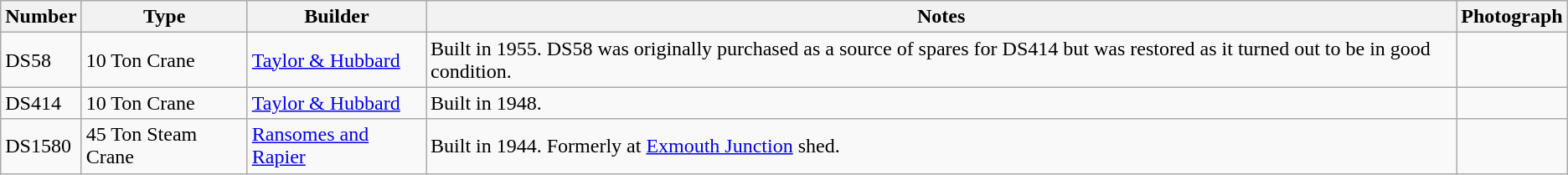<table class="wikitable">
<tr>
<th>Number</th>
<th>Type</th>
<th>Builder</th>
<th>Notes</th>
<th>Photograph</th>
</tr>
<tr>
<td>DS58</td>
<td>10 Ton Crane</td>
<td><a href='#'>Taylor & Hubbard</a></td>
<td>Built in 1955. DS58 was originally purchased as a source of spares for DS414 but was restored as it turned out to be in good condition. </td>
<td></td>
</tr>
<tr>
<td>DS414</td>
<td>10 Ton Crane</td>
<td><a href='#'>Taylor & Hubbard</a></td>
<td>Built in 1948. </td>
<td></td>
</tr>
<tr>
<td>DS1580</td>
<td>45 Ton Steam Crane</td>
<td><a href='#'>Ransomes and Rapier</a></td>
<td>Built in 1944. Formerly at <a href='#'>Exmouth Junction</a> shed.</td>
<td></td>
</tr>
</table>
